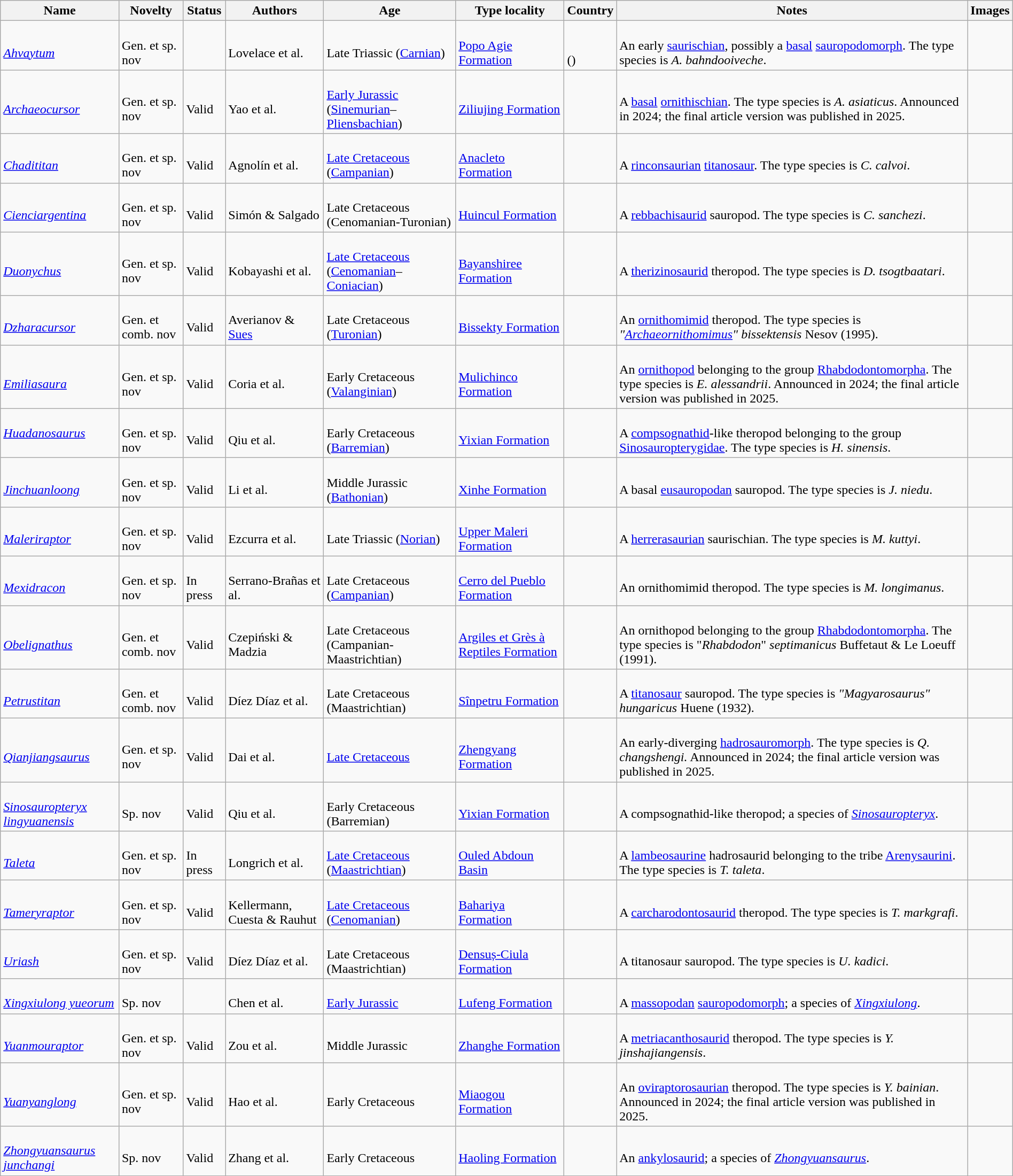<table class="wikitable sortable" width="100%" align="center">
<tr>
<th>Name</th>
<th>Novelty</th>
<th>Status</th>
<th>Authors</th>
<th>Age</th>
<th>Type locality</th>
<th>Country</th>
<th>Notes</th>
<th>Images</th>
</tr>
<tr>
<td><br><em><a href='#'>Ahvaytum</a></em></td>
<td><br>Gen. et sp. nov</td>
<td></td>
<td><br>Lovelace et al.</td>
<td><br>Late Triassic (<a href='#'>Carnian</a>)</td>
<td><br><a href='#'>Popo Agie Formation</a></td>
<td><br><br>()</td>
<td><br>An early <a href='#'>saurischian</a>, possibly a <a href='#'>basal</a> <a href='#'>sauropodomorph</a>. The type species is <em>A. bahndooiveche</em>.</td>
<td><br></td>
</tr>
<tr>
<td><br><em><a href='#'>Archaeocursor</a></em></td>
<td><br>Gen. et sp. nov</td>
<td><br>Valid</td>
<td><br>Yao et al.</td>
<td><br><a href='#'>Early Jurassic</a> (<a href='#'>Sinemurian</a>–<a href='#'>Pliensbachian</a>)</td>
<td><br><a href='#'>Ziliujing Formation</a></td>
<td><br></td>
<td><br>A <a href='#'>basal</a> <a href='#'>ornithischian</a>. The type species is <em>A. asiaticus</em>. Announced in 2024; the final article version was published in 2025.</td>
<td><br></td>
</tr>
<tr>
<td><br><em><a href='#'>Chadititan</a></em></td>
<td><br>Gen. et sp. nov</td>
<td><br>Valid</td>
<td><br>Agnolín et al.</td>
<td><br><a href='#'>Late Cretaceous</a> (<a href='#'>Campanian</a>)</td>
<td><br><a href='#'>Anacleto Formation</a></td>
<td><br></td>
<td><br>A <a href='#'>rinconsaurian</a> <a href='#'>titanosaur</a>. The type species is <em>C. calvoi</em>.</td>
<td></td>
</tr>
<tr>
<td><br><em><a href='#'>Cienciargentina</a></em></td>
<td><br>Gen. et sp. nov</td>
<td><br>Valid</td>
<td><br>Simón & Salgado</td>
<td><br>Late Cretaceous (Cenomanian-Turonian)</td>
<td><br><a href='#'>Huincul Formation</a></td>
<td><br></td>
<td><br>A <a href='#'>rebbachisaurid</a> sauropod. The type species is <em>C. sanchezi</em>.</td>
<td><br></td>
</tr>
<tr>
<td><br><em><a href='#'>Duonychus</a></em></td>
<td><br>Gen. et sp. nov</td>
<td><br>Valid</td>
<td><br>Kobayashi et al.</td>
<td><br><a href='#'>Late Cretaceous</a> (<a href='#'>Cenomanian</a>–<a href='#'>Coniacian</a>)</td>
<td><br><a href='#'>Bayanshiree Formation</a></td>
<td><br></td>
<td><br>A <a href='#'>therizinosaurid</a> theropod. The type species is <em>D. tsogtbaatari</em>.</td>
<td><br></td>
</tr>
<tr>
<td><br><em><a href='#'>Dzharacursor</a></em></td>
<td><br>Gen. et comb. nov</td>
<td><br>Valid</td>
<td><br>Averianov & <a href='#'>Sues</a></td>
<td><br>Late Cretaceous (<a href='#'>Turonian</a>)</td>
<td><br><a href='#'>Bissekty Formation</a></td>
<td><br></td>
<td><br>An <a href='#'>ornithomimid</a> theropod. The type species is <em>"<a href='#'>Archaeornithomimus</a>" bissektensis</em> Nesov (1995).</td>
<td><br></td>
</tr>
<tr>
<td><br><em><a href='#'>Emiliasaura</a></em></td>
<td><br>Gen. et sp. nov</td>
<td><br>Valid</td>
<td><br>Coria et al.</td>
<td><br>Early Cretaceous (<a href='#'>Valanginian</a>)</td>
<td><br><a href='#'>Mulichinco Formation</a></td>
<td><br></td>
<td><br>An <a href='#'>ornithopod</a> belonging to the group <a href='#'>Rhabdodontomorpha</a>. The type species is <em>E. alessandrii</em>. Announced in 2024; the final article version was published in 2025.</td>
<td></td>
</tr>
<tr>
<td><em><a href='#'>Huadanosaurus</a></em></td>
<td><br>Gen. et sp. nov</td>
<td><br>Valid</td>
<td><br>Qiu et al.</td>
<td><br>Early Cretaceous (<a href='#'>Barremian</a>)</td>
<td><br><a href='#'>Yixian Formation</a></td>
<td><br></td>
<td><br>A <a href='#'>compsognathid</a>-like theropod belonging to the group <a href='#'>Sinosauropterygidae</a>. The type species is <em>H. sinensis</em>.</td>
<td></td>
</tr>
<tr>
<td><br><em><a href='#'>Jinchuanloong</a></em></td>
<td><br>Gen. et sp. nov</td>
<td><br>Valid</td>
<td><br>Li et al.</td>
<td><br>Middle Jurassic (<a href='#'>Bathonian</a>)</td>
<td><br><a href='#'>Xinhe Formation</a></td>
<td><br></td>
<td><br>A basal <a href='#'>eusauropodan</a> sauropod. The type species is <em>J. niedu</em>.</td>
<td><br></td>
</tr>
<tr>
<td><br><em><a href='#'>Maleriraptor</a></em></td>
<td><br>Gen. et sp. nov</td>
<td><br>Valid</td>
<td><br>Ezcurra et al.</td>
<td><br>Late Triassic (<a href='#'>Norian</a>)</td>
<td><br><a href='#'>Upper Maleri Formation</a></td>
<td><br></td>
<td><br>A <a href='#'>herrerasaurian</a> saurischian. The type species is <em>M. kuttyi</em>.</td>
<td><br></td>
</tr>
<tr>
<td><br><em><a href='#'>Mexidracon</a></em></td>
<td><br>Gen. et sp. nov</td>
<td><br>In press</td>
<td><br>Serrano-Brañas et al.</td>
<td><br>Late Cretaceous (<a href='#'>Campanian</a>)</td>
<td><br><a href='#'>Cerro del Pueblo Formation</a></td>
<td><br></td>
<td><br>An ornithomimid theropod. The type species is <em>M. longimanus</em>.</td>
<td><br></td>
</tr>
<tr>
<td><br><em><a href='#'>Obelignathus</a></em></td>
<td><br>Gen. et comb. nov</td>
<td><br>Valid</td>
<td><br>Czepiński & Madzia</td>
<td><br>Late Cretaceous (Campanian-Maastrichtian)</td>
<td><br><a href='#'>Argiles et Grès à Reptiles Formation</a></td>
<td><br></td>
<td><br>An ornithopod belonging to the group <a href='#'>Rhabdodontomorpha</a>. The type species is "<em>Rhabdodon</em>" <em>septimanicus</em> Buffetaut & Le Loeuff (1991).</td>
<td><br></td>
</tr>
<tr>
<td><br><em><a href='#'>Petrustitan</a></em></td>
<td><br>Gen. et comb. nov</td>
<td><br>Valid</td>
<td><br>Díez Díaz et al.</td>
<td><br>Late Cretaceous (Maastrichtian)</td>
<td><br><a href='#'>Sînpetru Formation</a></td>
<td><br></td>
<td><br>A <a href='#'>titanosaur</a> sauropod. The type species is <em>"Magyarosaurus" hungaricus</em> Huene (1932).</td>
<td></td>
</tr>
<tr>
<td><br><em><a href='#'>Qianjiangsaurus</a></em></td>
<td><br>Gen. et sp. nov</td>
<td><br>Valid</td>
<td><br>Dai et al.</td>
<td><br><a href='#'>Late Cretaceous</a></td>
<td><br><a href='#'>Zhengyang Formation</a></td>
<td><br></td>
<td><br>An early-diverging <a href='#'>hadrosauromorph</a>. The type species is <em>Q. changshengi.</em> Announced in 2024; the final article version was published in 2025.</td>
<td><br></td>
</tr>
<tr>
<td><br><em><a href='#'>Sinosauropteryx lingyuanensis</a></em></td>
<td><br>Sp. nov</td>
<td><br>Valid</td>
<td><br>Qiu et al.</td>
<td><br>Early Cretaceous (Barremian)</td>
<td><br><a href='#'>Yixian Formation</a></td>
<td><br></td>
<td><br>A compsognathid-like theropod; a species of <em><a href='#'>Sinosauropteryx</a></em>.</td>
<td></td>
</tr>
<tr>
<td><br><em><a href='#'>Taleta</a></em></td>
<td><br>Gen. et sp. nov</td>
<td><br>In press</td>
<td><br>Longrich et al.</td>
<td><br><a href='#'>Late Cretaceous</a> (<a href='#'>Maastrichtian</a>)</td>
<td><br><a href='#'>Ouled Abdoun Basin</a></td>
<td><br></td>
<td><br>A <a href='#'>lambeosaurine</a> hadrosaurid belonging to the tribe <a href='#'>Arenysaurini</a>. The type species is <em>T. taleta</em>.</td>
<td><br></td>
</tr>
<tr>
<td><br><em><a href='#'>Tameryraptor</a></em></td>
<td><br>Gen. et sp. nov</td>
<td><br>Valid</td>
<td><br>Kellermann, Cuesta & Rauhut</td>
<td><br><a href='#'>Late Cretaceous</a> (<a href='#'>Cenomanian</a>)</td>
<td><br><a href='#'>Bahariya Formation</a></td>
<td><br></td>
<td><br>A <a href='#'>carcharodontosaurid</a> theropod. The type species is <em>T. markgrafi</em>.</td>
<td></td>
</tr>
<tr>
<td><br><em><a href='#'>Uriash</a></em></td>
<td><br>Gen. et sp. nov</td>
<td><br>Valid</td>
<td><br>Díez Díaz et al.</td>
<td><br>Late Cretaceous (Maastrichtian)</td>
<td><br><a href='#'>Densuș-Ciula Formation</a></td>
<td><br></td>
<td><br>A titanosaur sauropod. The type species is <em>U. kadici</em>.</td>
<td></td>
</tr>
<tr>
<td><br><em><a href='#'>Xingxiulong yueorum</a></em></td>
<td><br>Sp. nov</td>
<td></td>
<td><br>Chen et al.</td>
<td><br><a href='#'>Early Jurassic</a></td>
<td><br><a href='#'>Lufeng Formation</a></td>
<td><br></td>
<td><br>A <a href='#'>massopodan</a> <a href='#'>sauropodomorph</a>; a species of <em><a href='#'>Xingxiulong</a></em>.</td>
<td></td>
</tr>
<tr>
<td><br><em><a href='#'>Yuanmouraptor</a></em></td>
<td><br>Gen. et sp. nov</td>
<td><br>Valid</td>
<td><br>Zou et al.</td>
<td><br>Middle Jurassic</td>
<td><br><a href='#'>Zhanghe Formation</a></td>
<td><br></td>
<td><br>A <a href='#'>metriacanthosaurid</a> theropod. The type species is <em>Y. jinshajiangensis</em>.</td>
<td></td>
</tr>
<tr>
<td><br><em><a href='#'>Yuanyanglong</a></em></td>
<td><br>Gen. et sp. nov</td>
<td><br>Valid</td>
<td><br>Hao et al.</td>
<td><br>Early Cretaceous</td>
<td><br><a href='#'>Miaogou Formation</a></td>
<td><br></td>
<td><br>An <a href='#'>oviraptorosaurian</a> theropod. The type species is <em>Y. bainian</em>. Announced in 2024; the final article version was published in 2025.</td>
<td></td>
</tr>
<tr>
<td><br><em><a href='#'>Zhongyuansaurus junchangi</a></em></td>
<td><br>Sp. nov</td>
<td><br>Valid</td>
<td><br>Zhang et al.</td>
<td><br>Early Cretaceous</td>
<td><br><a href='#'>Haoling Formation</a></td>
<td><br></td>
<td><br>An <a href='#'>ankylosaurid</a>; a species of <em><a href='#'>Zhongyuansaurus</a></em>.</td>
<td><br></td>
</tr>
<tr>
</tr>
</table>
